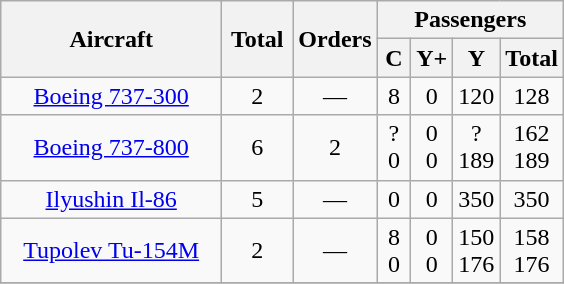<table class="wikitable" style="text-align:center;margin:1em auto;">
<tr>
<th rowspan="2" style="width:140px;">Aircraft</th>
<th rowspan="2" style="width:40px;">Total</th>
<th rowspan="2" style="width:40px;">Orders</th>
<th colspan="4" class="unsortable">Passengers</th>
</tr>
<tr>
<th style="width:15px;"><abbr>C</abbr></th>
<th style="width:15px;"><abbr>Y+</abbr></th>
<th style="width:15px;"><abbr>Y</abbr></th>
<th style="width:30px;">Total</th>
</tr>
<tr>
<td><a href='#'>Boeing 737-300</a></td>
<td>2</td>
<td>—</td>
<td>8</td>
<td>0</td>
<td>120</td>
<td>128</td>
</tr>
<tr>
<td><a href='#'>Boeing 737-800</a></td>
<td>6</td>
<td>2</td>
<td>?<br>0</td>
<td>0<br>0</td>
<td>?<br>189</td>
<td>162<br>189</td>
</tr>
<tr>
<td><a href='#'>Ilyushin Il-86</a></td>
<td>5</td>
<td>—</td>
<td>0</td>
<td>0</td>
<td>350</td>
<td>350</td>
</tr>
<tr>
<td><a href='#'>Tupolev Tu-154M</a></td>
<td>2</td>
<td>—</td>
<td>8<br>0</td>
<td>0<br>0</td>
<td>150<br>176</td>
<td>158<br>176</td>
</tr>
<tr>
</tr>
</table>
